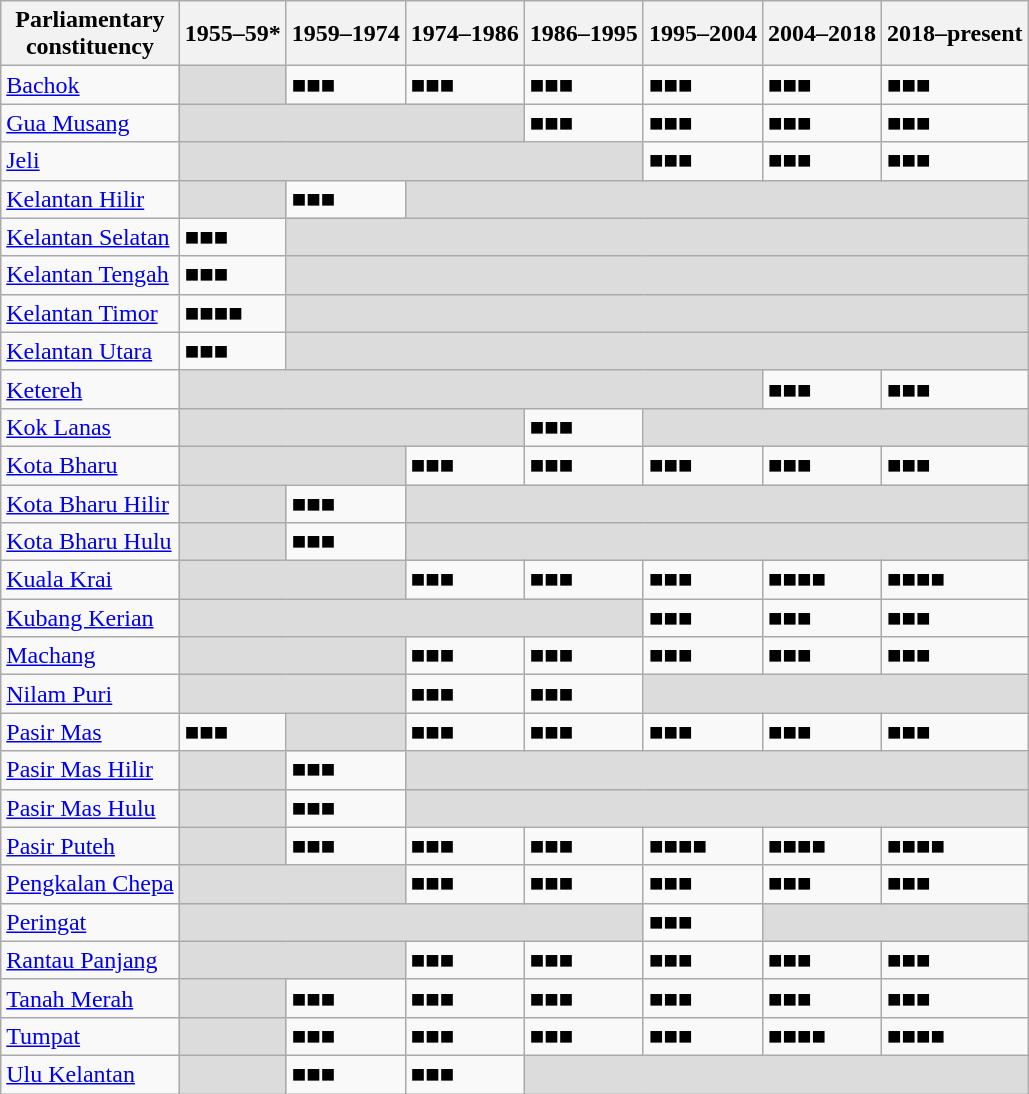<table class=wikitable>
<tr>
<th>Parliamentary<br>constituency</th>
<th>1955–59*</th>
<th>1959–1974</th>
<th>1974–1986</th>
<th>1986–1995</th>
<th>1995–2004</th>
<th>2004–2018</th>
<th>2018–present</th>
</tr>
<tr>
<td><a href='#'>Bachok</a></td>
<td bgcolor="dcdcdc"></td>
<td>■■■</td>
<td>■■■</td>
<td>■■■</td>
<td>■■■</td>
<td>■■■</td>
<td>■■■</td>
</tr>
<tr>
<td><a href='#'>Gua Musang</a></td>
<td colspan="3" bgcolor="dcdcdc"></td>
<td>■■■</td>
<td>■■■</td>
<td>■■■</td>
<td>■■■</td>
</tr>
<tr>
<td><a href='#'>Jeli</a></td>
<td colspan="4" bgcolor="dcdcdc"></td>
<td>■■■</td>
<td>■■■</td>
<td>■■■</td>
</tr>
<tr>
<td><a href='#'>Kelantan Hilir</a></td>
<td bgcolor="dcdcdc"></td>
<td>■■■</td>
<td colspan=5 bgcolor=dcdcdc></td>
</tr>
<tr>
<td><a href='#'>Kelantan Selatan</a></td>
<td>■■■</td>
<td colspan=6 bgcolor=dcdcdc></td>
</tr>
<tr>
<td><a href='#'>Kelantan Tengah</a></td>
<td>■■■</td>
<td colspan=6 bgcolor=dcdcdc></td>
</tr>
<tr>
<td><a href='#'>Kelantan Timor</a></td>
<td>■■■■</td>
<td colspan=6 bgcolor=dcdcdc></td>
</tr>
<tr>
<td><a href='#'>Kelantan Utara</a></td>
<td>■■■</td>
<td colspan=6 bgcolor=dcdcdc></td>
</tr>
<tr>
<td><a href='#'>Ketereh</a></td>
<td colspan="5" bgcolor="dcdcdc"></td>
<td>■■■</td>
<td>■■■</td>
</tr>
<tr>
<td><a href='#'>Kok Lanas</a></td>
<td colspan="3" bgcolor="dcdcdc"></td>
<td>■■■</td>
<td colspan=3 bgcolor=dcdcdc></td>
</tr>
<tr>
<td><a href='#'>Kota Bharu</a></td>
<td colspan="2" bgcolor="dcdcdc"></td>
<td>■■■</td>
<td>■■■</td>
<td>■■■</td>
<td>■■■</td>
<td>■■■</td>
</tr>
<tr>
<td><a href='#'>Kota Bharu Hilir</a></td>
<td bgcolor="dcdcdc"></td>
<td>■■■</td>
<td colspan=5 bgcolor=dcdcdc></td>
</tr>
<tr>
<td><a href='#'>Kota Bharu Hulu</a></td>
<td bgcolor="dcdcdc"></td>
<td>■■■</td>
<td colspan=5 bgcolor=dcdcdc></td>
</tr>
<tr>
<td><a href='#'>Kuala Krai</a></td>
<td colspan="2" bgcolor="dcdcdc"></td>
<td>■■■</td>
<td>■■■</td>
<td>■■■</td>
<td>■■■■</td>
<td>■■■■</td>
</tr>
<tr>
<td><a href='#'>Kubang Kerian</a></td>
<td colspan="4" bgcolor="dcdcdc"></td>
<td>■■■</td>
<td>■■■</td>
<td>■■■</td>
</tr>
<tr>
<td><a href='#'>Machang</a></td>
<td colspan="2" bgcolor="dcdcdc"></td>
<td>■■■</td>
<td>■■■</td>
<td>■■■</td>
<td>■■■</td>
<td>■■■</td>
</tr>
<tr>
<td><a href='#'>Nilam Puri</a></td>
<td colspan="2" bgcolor="dcdcdc"></td>
<td>■■■</td>
<td>■■■</td>
<td colspan=3 bgcolor=dcdcdc></td>
</tr>
<tr>
<td><a href='#'>Pasir Mas</a></td>
<td>■■■</td>
<td bgcolor=dcdcdc></td>
<td>■■■</td>
<td>■■■</td>
<td>■■■</td>
<td>■■■</td>
<td>■■■</td>
</tr>
<tr>
<td><a href='#'>Pasir Mas Hilir</a></td>
<td bgcolor="dcdcdc"></td>
<td>■■■</td>
<td colspan=5 bgcolor=dcdcdc></td>
</tr>
<tr>
<td><a href='#'>Pasir Mas Hulu</a></td>
<td bgcolor="dcdcdc"></td>
<td>■■■</td>
<td colspan=5 bgcolor=dcdcdc></td>
</tr>
<tr>
<td><a href='#'>Pasir Puteh</a></td>
<td bgcolor="dcdcdc"></td>
<td>■■■</td>
<td>■■■</td>
<td>■■■</td>
<td>■■■■</td>
<td>■■■■</td>
<td>■■■■</td>
</tr>
<tr>
<td><a href='#'>Pengkalan Chepa</a></td>
<td colspan="2" bgcolor="dcdcdc"></td>
<td>■■■</td>
<td>■■■</td>
<td>■■■</td>
<td>■■■</td>
<td>■■■</td>
</tr>
<tr>
<td><a href='#'>Peringat</a></td>
<td colspan="4" bgcolor="dcdcdc"></td>
<td>■■■</td>
<td colspan=2 bgcolor=dcdcdc></td>
</tr>
<tr>
<td><a href='#'>Rantau Panjang</a></td>
<td colspan="2" bgcolor="dcdcdc"></td>
<td>■■■</td>
<td>■■■</td>
<td>■■■</td>
<td>■■■</td>
<td>■■■</td>
</tr>
<tr>
<td><a href='#'>Tanah Merah</a></td>
<td bgcolor="dcdcdc"></td>
<td>■■■</td>
<td>■■■</td>
<td>■■■</td>
<td>■■■</td>
<td>■■■</td>
<td>■■■</td>
</tr>
<tr>
<td><a href='#'>Tumpat</a></td>
<td bgcolor="dcdcdc"></td>
<td>■■■</td>
<td>■■■</td>
<td>■■■</td>
<td>■■■</td>
<td>■■■■</td>
<td>■■■■</td>
</tr>
<tr>
<td><a href='#'>Ulu Kelantan</a></td>
<td bgcolor="dcdcdc"></td>
<td>■■■</td>
<td>■■■</td>
<td colspan=4 bgcolor=dcdcdc></td>
</tr>
</table>
